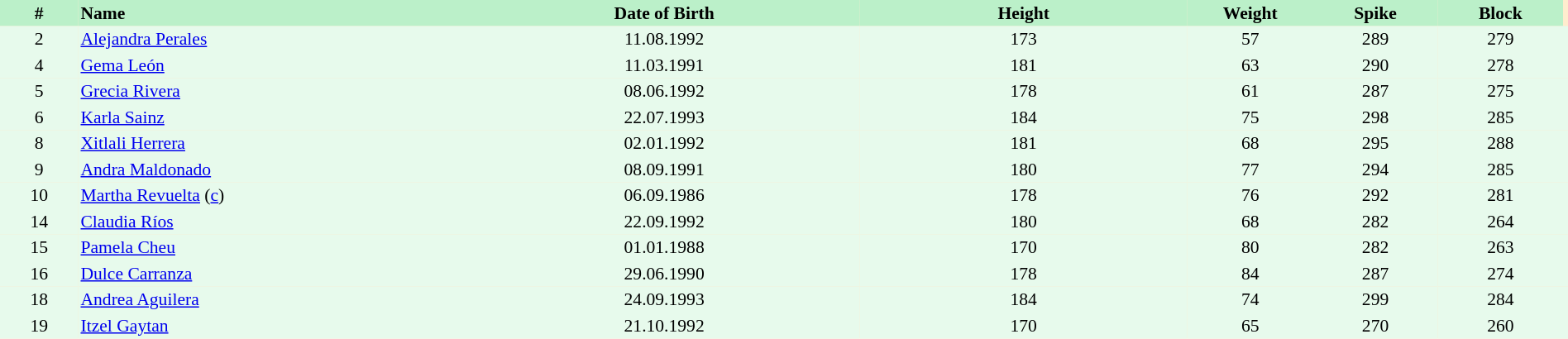<table border=0 cellpadding=2 cellspacing=0  |- bgcolor=#FFECCE style="text-align:center; font-size:90%;" width=100%>
<tr bgcolor=#BBF0C9>
<th width=5%>#</th>
<th width=25% align=left>Name</th>
<th width=25%>Date of Birth</th>
<th width=21%>Height</th>
<th width=8%>Weight</th>
<th width=8%>Spike</th>
<th width=8%>Block</th>
</tr>
<tr bgcolor=#E7FAEC>
<td>2</td>
<td align=left><a href='#'>Alejandra Perales</a></td>
<td>11.08.1992</td>
<td>173</td>
<td>57</td>
<td>289</td>
<td>279</td>
<td></td>
</tr>
<tr bgcolor=#E7FAEC>
<td>4</td>
<td align=left><a href='#'>Gema León</a></td>
<td>11.03.1991</td>
<td>181</td>
<td>63</td>
<td>290</td>
<td>278</td>
<td></td>
</tr>
<tr bgcolor=#E7FAEC>
<td>5</td>
<td align=left><a href='#'>Grecia Rivera</a></td>
<td>08.06.1992</td>
<td>178</td>
<td>61</td>
<td>287</td>
<td>275</td>
<td></td>
</tr>
<tr bgcolor=#E7FAEC>
<td>6</td>
<td align=left><a href='#'>Karla Sainz</a></td>
<td>22.07.1993</td>
<td>184</td>
<td>75</td>
<td>298</td>
<td>285</td>
<td></td>
</tr>
<tr bgcolor=#E7FAEC>
<td>8</td>
<td align=left><a href='#'>Xitlali Herrera</a></td>
<td>02.01.1992</td>
<td>181</td>
<td>68</td>
<td>295</td>
<td>288</td>
<td></td>
</tr>
<tr bgcolor=#E7FAEC>
<td>9</td>
<td align=left><a href='#'>Andra Maldonado</a></td>
<td>08.09.1991</td>
<td>180</td>
<td>77</td>
<td>294</td>
<td>285</td>
<td></td>
</tr>
<tr bgcolor=#E7FAEC>
<td>10</td>
<td align=left><a href='#'>Martha Revuelta</a> (<a href='#'>c</a>)</td>
<td>06.09.1986</td>
<td>178</td>
<td>76</td>
<td>292</td>
<td>281</td>
<td></td>
</tr>
<tr bgcolor=#E7FAEC>
<td>14</td>
<td align=left><a href='#'>Claudia Ríos</a></td>
<td>22.09.1992</td>
<td>180</td>
<td>68</td>
<td>282</td>
<td>264</td>
<td></td>
</tr>
<tr bgcolor=#E7FAEC>
<td>15</td>
<td align=left><a href='#'>Pamela Cheu</a></td>
<td>01.01.1988</td>
<td>170</td>
<td>80</td>
<td>282</td>
<td>263</td>
<td></td>
</tr>
<tr bgcolor=#E7FAEC>
<td>16</td>
<td align=left><a href='#'>Dulce Carranza</a></td>
<td>29.06.1990</td>
<td>178</td>
<td>84</td>
<td>287</td>
<td>274</td>
<td></td>
</tr>
<tr bgcolor=#E7FAEC>
<td>18</td>
<td align=left><a href='#'>Andrea Aguilera</a></td>
<td>24.09.1993</td>
<td>184</td>
<td>74</td>
<td>299</td>
<td>284</td>
<td></td>
</tr>
<tr bgcolor=#E7FAEC>
<td>19</td>
<td align=left><a href='#'>Itzel Gaytan</a></td>
<td>21.10.1992</td>
<td>170</td>
<td>65</td>
<td>270</td>
<td>260</td>
<td></td>
</tr>
</table>
